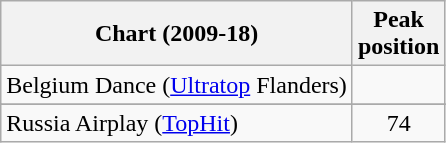<table class="wikitable sortable">
<tr>
<th>Chart (2009-18)</th>
<th>Peak<br>position</th>
</tr>
<tr>
<td>Belgium Dance (<a href='#'>Ultratop</a> Flanders)</td>
<td></td>
</tr>
<tr>
</tr>
<tr>
</tr>
<tr>
<td>Russia Airplay (<a href='#'>TopHit</a>)</td>
<td style="text-align:center;">74</td>
</tr>
</table>
